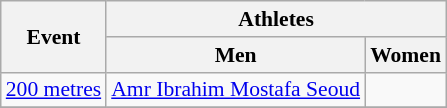<table class=wikitable style="font-size:90%">
<tr>
<th rowspan=2>Event</th>
<th colspan=2>Athletes</th>
</tr>
<tr>
<th>Men</th>
<th>Women</th>
</tr>
<tr>
<td><a href='#'>200 metres</a></td>
<td><a href='#'>Amr Ibrahim Mostafa Seoud</a></td>
<td></td>
</tr>
<tr>
</tr>
</table>
